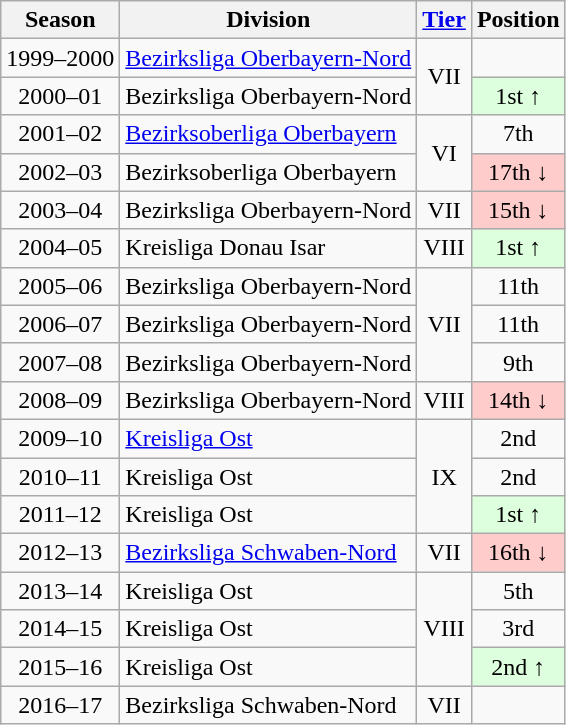<table class="wikitable">
<tr>
<th>Season</th>
<th>Division</th>
<th><a href='#'>Tier</a></th>
<th>Position</th>
</tr>
<tr align="center">
<td>1999–2000</td>
<td align="left"><a href='#'>Bezirksliga Oberbayern-Nord</a></td>
<td rowspan=2>VII</td>
<td></td>
</tr>
<tr align="center">
<td>2000–01</td>
<td align="left">Bezirksliga Oberbayern-Nord</td>
<td style="background:#ddffdd">1st ↑</td>
</tr>
<tr align="center">
<td>2001–02</td>
<td align="left"><a href='#'>Bezirksoberliga Oberbayern</a></td>
<td rowspan=2>VI</td>
<td>7th</td>
</tr>
<tr align="center">
<td>2002–03</td>
<td align="left">Bezirksoberliga Oberbayern</td>
<td style="background:#ffcccc">17th ↓</td>
</tr>
<tr align="center">
<td>2003–04</td>
<td align="left">Bezirksliga Oberbayern-Nord</td>
<td>VII</td>
<td style="background:#ffcccc">15th ↓</td>
</tr>
<tr align="center">
<td>2004–05</td>
<td align="left">Kreisliga Donau Isar</td>
<td>VIII</td>
<td style="background:#ddffdd">1st ↑</td>
</tr>
<tr align="center">
<td>2005–06</td>
<td align="left">Bezirksliga Oberbayern-Nord</td>
<td rowspan=3>VII</td>
<td>11th</td>
</tr>
<tr align="center">
<td>2006–07</td>
<td align="left">Bezirksliga Oberbayern-Nord</td>
<td>11th</td>
</tr>
<tr align="center">
<td>2007–08</td>
<td align="left">Bezirksliga Oberbayern-Nord</td>
<td>9th</td>
</tr>
<tr align="center">
<td>2008–09</td>
<td align="left">Bezirksliga Oberbayern-Nord</td>
<td>VIII</td>
<td style="background:#ffcccc">14th ↓</td>
</tr>
<tr align="center">
<td>2009–10</td>
<td align="left"><a href='#'>Kreisliga Ost</a></td>
<td rowspan=3>IX</td>
<td>2nd</td>
</tr>
<tr align="center">
<td>2010–11</td>
<td align="left">Kreisliga Ost</td>
<td>2nd</td>
</tr>
<tr align="center">
<td>2011–12</td>
<td align="left">Kreisliga Ost</td>
<td style="background:#ddffdd">1st ↑</td>
</tr>
<tr align="center">
<td>2012–13</td>
<td align="left"><a href='#'>Bezirksliga Schwaben-Nord</a></td>
<td>VII</td>
<td style="background:#ffcccc">16th ↓</td>
</tr>
<tr align="center">
<td>2013–14</td>
<td align="left">Kreisliga Ost</td>
<td rowspan=3>VIII</td>
<td>5th</td>
</tr>
<tr align="center">
<td>2014–15</td>
<td align="left">Kreisliga Ost</td>
<td>3rd</td>
</tr>
<tr align="center">
<td>2015–16</td>
<td align="left">Kreisliga Ost</td>
<td style="background:#ddffdd">2nd ↑</td>
</tr>
<tr align="center">
<td>2016–17</td>
<td align="left">Bezirksliga Schwaben-Nord</td>
<td>VII</td>
<td></td>
</tr>
</table>
